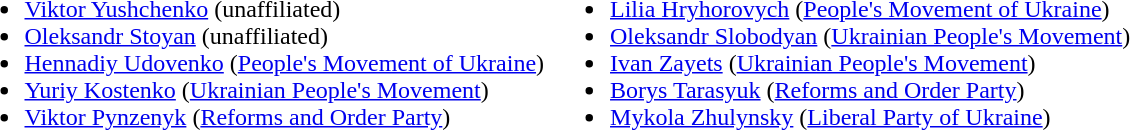<table>
<tr>
<td><br><ul><li><a href='#'>Viktor Yushchenko</a> (unaffiliated)</li><li><a href='#'>Oleksandr Stoyan</a> (unaffiliated)</li><li><a href='#'>Hennadiy Udovenko</a> (<a href='#'>People's Movement of Ukraine</a>)</li><li><a href='#'>Yuriy Kostenko</a> (<a href='#'>Ukrainian People's Movement</a>)</li><li><a href='#'>Viktor Pynzenyk</a> (<a href='#'>Reforms and Order Party</a>)</li></ul></td>
<td><br><ul><li><a href='#'>Lilia Hryhorovych</a> (<a href='#'>People's Movement of Ukraine</a>)</li><li><a href='#'>Oleksandr Slobodyan</a> (<a href='#'>Ukrainian People's Movement</a>)</li><li><a href='#'>Ivan Zayets</a> (<a href='#'>Ukrainian People's Movement</a>)</li><li><a href='#'>Borys Tarasyuk</a> (<a href='#'>Reforms and Order Party</a>)</li><li><a href='#'>Mykola Zhulynsky</a> (<a href='#'>Liberal Party of Ukraine</a>)</li></ul></td>
</tr>
</table>
